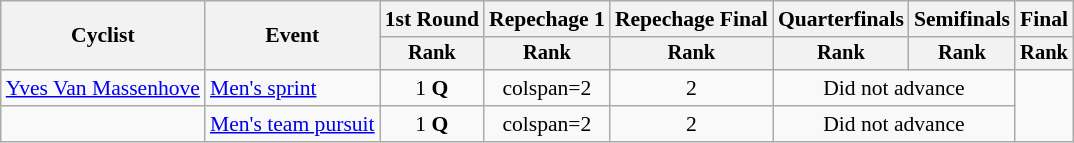<table class=wikitable style=font-size:90%;text-align:center>
<tr>
<th rowspan=2>Cyclist</th>
<th rowspan=2>Event</th>
<th>1st Round</th>
<th>Repechage 1</th>
<th>Repechage Final</th>
<th>Quarterfinals</th>
<th>Semifinals</th>
<th>Final</th>
</tr>
<tr style=font-size:95%>
<th>Rank</th>
<th>Rank</th>
<th>Rank</th>
<th>Rank</th>
<th>Rank</th>
<th>Rank</th>
</tr>
<tr>
<td align=left><a href='#'>Yves Van Massenhove</a></td>
<td align=left><a href='#'>Men's sprint</a></td>
<td>1 <strong>Q</strong></td>
<td>colspan=2 </td>
<td>2</td>
<td colspan=2>Did not advance</td>
</tr>
<tr>
<td align=left></td>
<td align=left><a href='#'>Men's team pursuit</a></td>
<td>1 <strong>Q</strong></td>
<td>colspan=2 </td>
<td>2</td>
<td colspan=2>Did not advance</td>
</tr>
</table>
